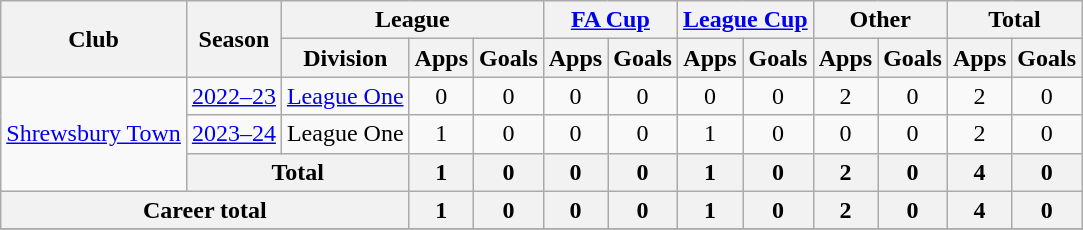<table class="wikitable" style="text-align: center">
<tr>
<th rowspan="2">Club</th>
<th rowspan="2">Season</th>
<th colspan="3">League</th>
<th colspan="2"><a href='#'>FA Cup</a></th>
<th colspan="2"><a href='#'>League Cup</a></th>
<th colspan="2">Other</th>
<th colspan="2">Total</th>
</tr>
<tr>
<th>Division</th>
<th>Apps</th>
<th>Goals</th>
<th>Apps</th>
<th>Goals</th>
<th>Apps</th>
<th>Goals</th>
<th>Apps</th>
<th>Goals</th>
<th>Apps</th>
<th>Goals</th>
</tr>
<tr>
<td rowspan="3"><a href='#'>Shrewsbury Town</a></td>
<td><a href='#'>2022–23</a></td>
<td><a href='#'>League One</a></td>
<td>0</td>
<td>0</td>
<td>0</td>
<td>0</td>
<td>0</td>
<td>0</td>
<td>2</td>
<td>0</td>
<td>2</td>
<td>0</td>
</tr>
<tr>
<td><a href='#'>2023–24</a></td>
<td>League One</td>
<td>1</td>
<td>0</td>
<td>0</td>
<td>0</td>
<td>1</td>
<td>0</td>
<td>0</td>
<td>0</td>
<td>2</td>
<td>0</td>
</tr>
<tr>
<th colspan="2">Total</th>
<th>1</th>
<th>0</th>
<th>0</th>
<th>0</th>
<th>1</th>
<th>0</th>
<th>2</th>
<th>0</th>
<th>4</th>
<th>0</th>
</tr>
<tr>
<th colspan="3">Career total</th>
<th>1</th>
<th>0</th>
<th>0</th>
<th>0</th>
<th>1</th>
<th>0</th>
<th>2</th>
<th>0</th>
<th>4</th>
<th>0</th>
</tr>
<tr>
</tr>
</table>
